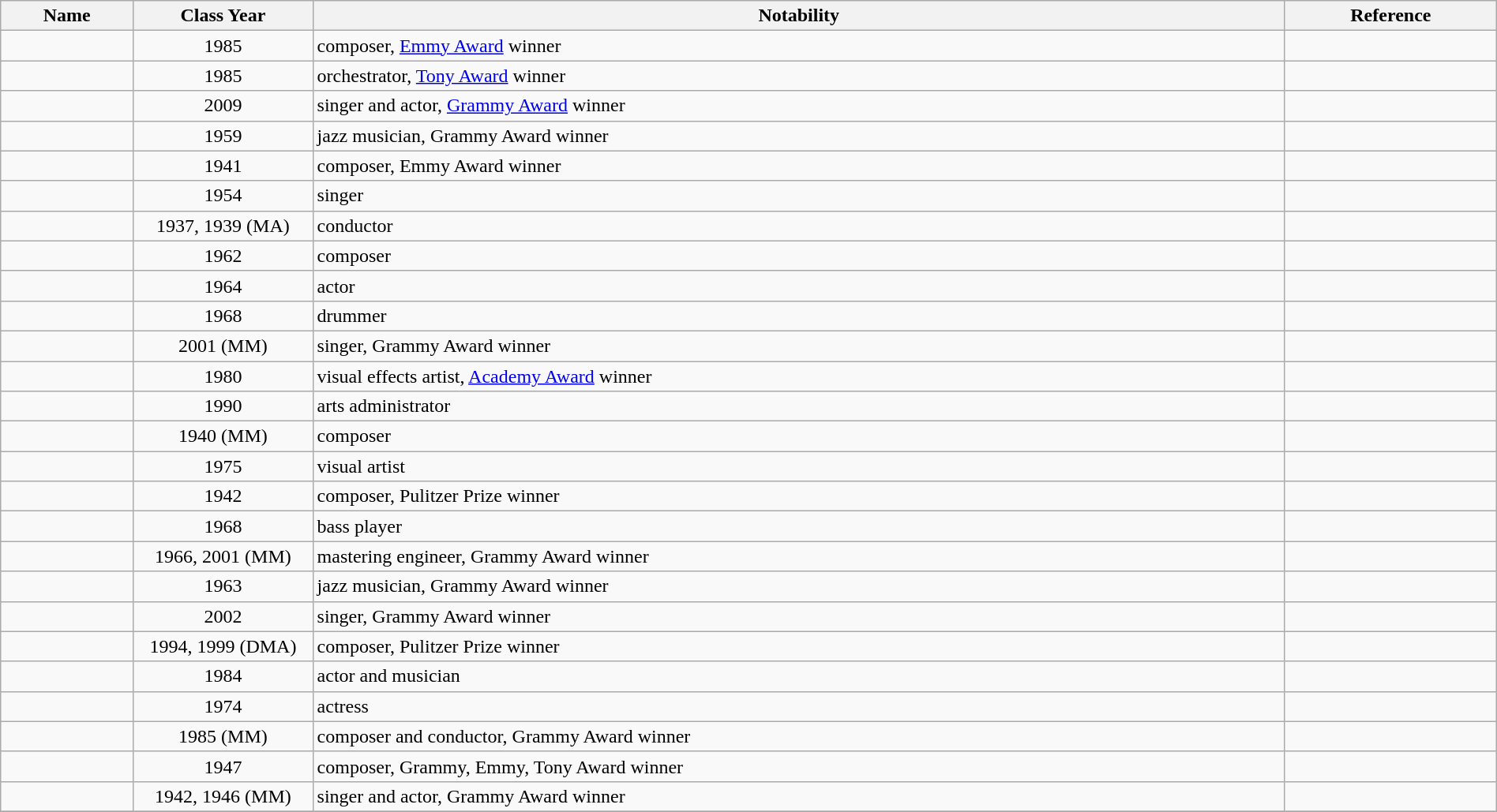<table class="wikitable sortable" style="width:100%">
<tr>
<th style="width:*;">Name</th>
<th style="width:12%;">Class Year</th>
<th style="width:65%;" class="unsortable">Notability</th>
<th style="width:*;" class="unsortable">Reference</th>
</tr>
<tr>
<td></td>
<td style="text-align:center;">1985</td>
<td>composer, <a href='#'>Emmy Award</a> winner</td>
<td style="text-align:center;"></td>
</tr>
<tr>
<td></td>
<td style="text-align:center;">1985</td>
<td>orchestrator, <a href='#'>Tony Award</a> winner</td>
<td style="text-align:center;"></td>
</tr>
<tr>
<td></td>
<td style="text-align:center;">2009</td>
<td>singer and actor, <a href='#'>Grammy Award</a> winner</td>
<td style="text-align:center;"></td>
</tr>
<tr>
<td></td>
<td style="text-align:center;">1959</td>
<td>jazz musician, Grammy Award winner</td>
<td style="text-align:center;"></td>
</tr>
<tr>
<td></td>
<td style="text-align:center;">1941</td>
<td>composer, Emmy Award winner</td>
<td style="text-align:center;"></td>
</tr>
<tr>
<td></td>
<td style="text-align:center;">1954</td>
<td>singer</td>
<td style="text-align:center;"></td>
</tr>
<tr>
<td></td>
<td style="text-align:center;">1937, 1939 (MA)</td>
<td>conductor</td>
<td style="text-align:center;"></td>
</tr>
<tr>
<td></td>
<td style="text-align:center;">1962</td>
<td>composer</td>
<td style="text-align:center;"></td>
</tr>
<tr>
<td></td>
<td style="text-align:center;">1964</td>
<td>actor</td>
<td style="text-align:center;"></td>
</tr>
<tr>
<td></td>
<td style="text-align:center;">1968</td>
<td>drummer</td>
<td style="text-align:center;"></td>
</tr>
<tr>
<td></td>
<td style="text-align:center;">2001 (MM)</td>
<td>singer, Grammy Award winner</td>
<td style="text-align:center;"></td>
</tr>
<tr>
<td></td>
<td style="text-align:center;">1980</td>
<td>visual effects artist, <a href='#'>Academy Award</a> winner</td>
<td style="text-align:center;"></td>
</tr>
<tr>
<td></td>
<td style="text-align:center;">1990</td>
<td>arts administrator</td>
<td style="text-align:center;"></td>
</tr>
<tr>
<td></td>
<td style="text-align:center;">1940 (MM)</td>
<td>composer</td>
<td style="text-align:center;"></td>
</tr>
<tr>
<td></td>
<td style="text-align:center;">1975</td>
<td>visual artist</td>
<td style="text-align:center;"></td>
</tr>
<tr>
<td></td>
<td style="text-align:center;">1942</td>
<td>composer, Pulitzer Prize winner</td>
<td style="text-align:center;"></td>
</tr>
<tr>
<td></td>
<td style="text-align:center;">1968</td>
<td>bass player</td>
<td style="text-align:center;"></td>
</tr>
<tr>
<td></td>
<td style="text-align:center;">1966, 2001 (MM)</td>
<td>mastering engineer, Grammy Award winner</td>
<td style="text-align:center;"></td>
</tr>
<tr>
<td></td>
<td style="text-align:center;">1963</td>
<td>jazz musician, Grammy Award winner</td>
<td style="text-align:center;"></td>
</tr>
<tr>
<td></td>
<td style="text-align:center;">2002</td>
<td>singer, Grammy Award winner</td>
<td style="text-align:center;"></td>
</tr>
<tr>
<td></td>
<td style="text-align:center;">1994, 1999 (DMA)</td>
<td>composer, Pulitzer Prize winner</td>
<td style="text-align:center;"></td>
</tr>
<tr>
<td></td>
<td style="text-align:center;">1984</td>
<td>actor and musician</td>
<td style="text-align:center;"></td>
</tr>
<tr>
<td></td>
<td style="text-align:center;">1974</td>
<td>actress</td>
<td style="text-align:center;"></td>
</tr>
<tr>
<td></td>
<td style="text-align:center;">1985 (MM)</td>
<td>composer and conductor, Grammy Award winner</td>
<td style="text-align:center;"></td>
</tr>
<tr>
<td></td>
<td style="text-align:center;">1947</td>
<td>composer, Grammy, Emmy, Tony Award winner</td>
<td style="text-align:center;"></td>
</tr>
<tr>
<td></td>
<td style="text-align:center;">1942, 1946 (MM)</td>
<td>singer and actor, Grammy Award winner</td>
<td style="text-align:center;"></td>
</tr>
<tr>
</tr>
</table>
